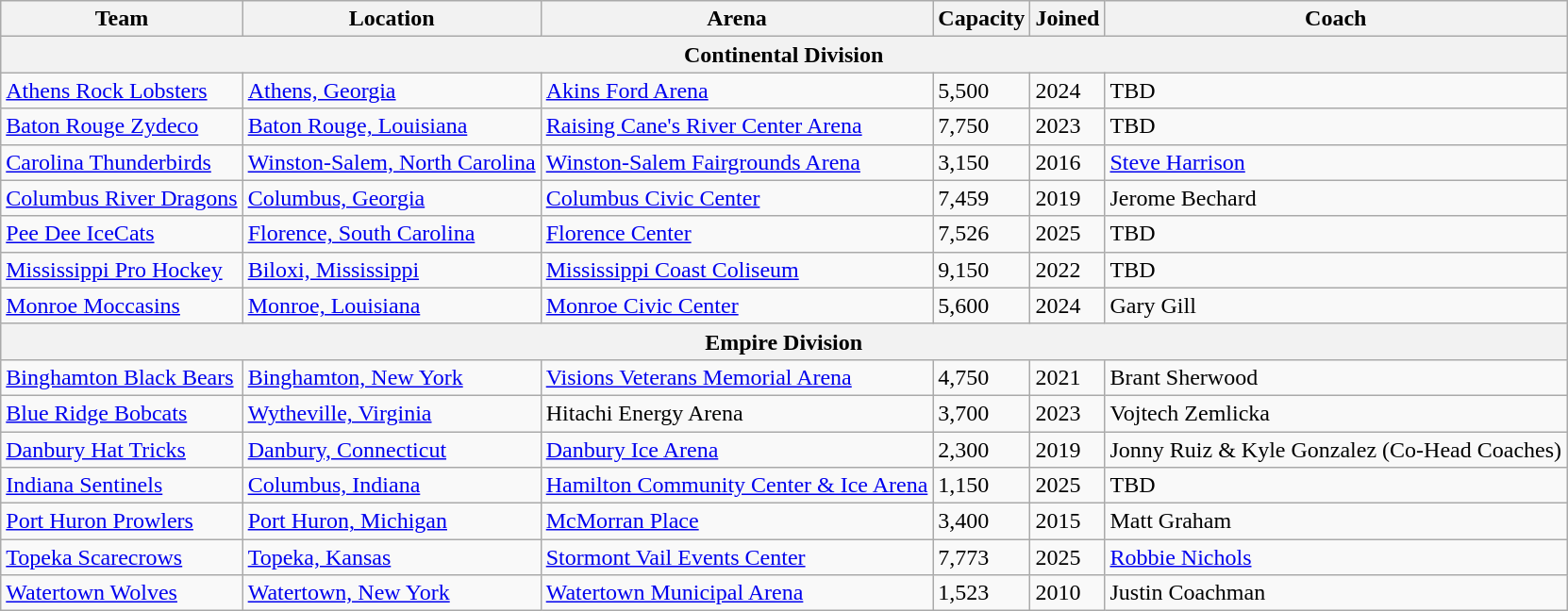<table class="wikitable sortable" style="text-align:left">
<tr>
<th>Team</th>
<th>Location</th>
<th>Arena</th>
<th>Capacity</th>
<th>Joined</th>
<th>Coach<br></th>
</tr>
<tr>
<th colspan="6">Continental Division </th>
</tr>
<tr>
<td><a href='#'>Athens Rock Lobsters</a></td>
<td><a href='#'>Athens, Georgia</a></td>
<td><a href='#'>Akins Ford Arena</a></td>
<td>5,500</td>
<td>2024</td>
<td>TBD</td>
</tr>
<tr>
<td><a href='#'>Baton Rouge Zydeco</a></td>
<td><a href='#'>Baton Rouge, Louisiana</a></td>
<td><a href='#'>Raising Cane's River Center Arena</a></td>
<td>7,750</td>
<td>2023</td>
<td>TBD</td>
</tr>
<tr>
<td><a href='#'>Carolina Thunderbirds</a></td>
<td><a href='#'>Winston-Salem, North Carolina</a></td>
<td><a href='#'>Winston-Salem Fairgrounds Arena</a></td>
<td>3,150</td>
<td>2016</td>
<td><a href='#'>Steve Harrison</a></td>
</tr>
<tr>
<td><a href='#'>Columbus River Dragons</a></td>
<td><a href='#'>Columbus, Georgia</a></td>
<td><a href='#'>Columbus Civic Center</a></td>
<td>7,459</td>
<td>2019</td>
<td>Jerome Bechard</td>
</tr>
<tr>
<td><a href='#'>Pee Dee IceCats</a></td>
<td><a href='#'>Florence, South Carolina</a></td>
<td><a href='#'>Florence Center</a></td>
<td>7,526</td>
<td>2025</td>
<td>TBD</td>
</tr>
<tr>
<td><a href='#'>Mississippi Pro Hockey</a></td>
<td><a href='#'>Biloxi, Mississippi</a></td>
<td><a href='#'>Mississippi Coast Coliseum</a></td>
<td>9,150</td>
<td>2022</td>
<td>TBD</td>
</tr>
<tr>
<td><a href='#'>Monroe Moccasins</a></td>
<td><a href='#'>Monroe, Louisiana</a></td>
<td><a href='#'>Monroe Civic Center</a></td>
<td>5,600</td>
<td>2024</td>
<td>Gary Gill</td>
</tr>
<tr>
<th colspan="6">Empire Division </th>
</tr>
<tr>
<td><a href='#'>Binghamton Black Bears</a></td>
<td><a href='#'>Binghamton, New York</a></td>
<td><a href='#'>Visions Veterans Memorial Arena</a></td>
<td>4,750</td>
<td>2021</td>
<td>Brant Sherwood</td>
</tr>
<tr>
<td><a href='#'>Blue Ridge Bobcats</a></td>
<td><a href='#'>Wytheville, Virginia</a></td>
<td>Hitachi Energy Arena</td>
<td>3,700</td>
<td>2023</td>
<td>Vojtech Zemlicka</td>
</tr>
<tr>
<td><a href='#'>Danbury Hat Tricks</a></td>
<td><a href='#'>Danbury, Connecticut</a></td>
<td><a href='#'>Danbury Ice Arena</a></td>
<td>2,300</td>
<td>2019</td>
<td>Jonny Ruiz & Kyle Gonzalez (Co-Head Coaches)</td>
</tr>
<tr>
<td><a href='#'>Indiana Sentinels</a></td>
<td><a href='#'>Columbus, Indiana</a></td>
<td><a href='#'>Hamilton Community Center & Ice Arena</a></td>
<td>1,150</td>
<td>2025</td>
<td>TBD</td>
</tr>
<tr>
<td><a href='#'>Port Huron Prowlers</a></td>
<td><a href='#'>Port Huron, Michigan</a></td>
<td><a href='#'>McMorran Place</a></td>
<td>3,400</td>
<td>2015</td>
<td>Matt Graham</td>
</tr>
<tr>
<td><a href='#'>Topeka Scarecrows</a></td>
<td><a href='#'>Topeka, Kansas</a></td>
<td><a href='#'>Stormont Vail Events Center</a></td>
<td>7,773</td>
<td>2025</td>
<td><a href='#'>Robbie Nichols</a></td>
</tr>
<tr>
<td><a href='#'>Watertown Wolves</a></td>
<td><a href='#'>Watertown, New York</a></td>
<td><a href='#'>Watertown Municipal Arena</a></td>
<td>1,523</td>
<td>2010</td>
<td>Justin Coachman</td>
</tr>
</table>
